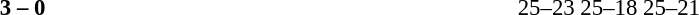<table width=100% cellspacing=1>
<tr>
<th width=20%></th>
<th width=12%></th>
<th width=20%></th>
<th width=33%></th>
<td></td>
</tr>
<tr style=font-size:95%>
<td align=right><strong></strong></td>
<td align=center><strong>3 – 0</strong></td>
<td></td>
<td>25–23 25–18 25–21</td>
</tr>
</table>
